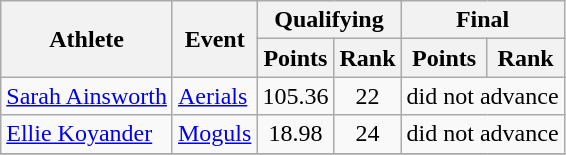<table class="wikitable">
<tr>
<th rowspan="2">Athlete</th>
<th rowspan="2">Event</th>
<th colspan="2">Qualifying</th>
<th colspan="2">Final</th>
</tr>
<tr>
<th>Points</th>
<th>Rank</th>
<th>Points</th>
<th>Rank</th>
</tr>
<tr>
<td><a href='#'>Sarah Ainsworth</a></td>
<td><a href='#'>Aerials</a></td>
<td align=center>105.36</td>
<td align=center>22</td>
<td align=center colspan="2">did not advance</td>
</tr>
<tr>
<td><a href='#'>Ellie Koyander</a></td>
<td><a href='#'>Moguls</a></td>
<td align=center>18.98</td>
<td align=center>24</td>
<td align=center colspan=4>did not advance</td>
</tr>
<tr>
</tr>
</table>
